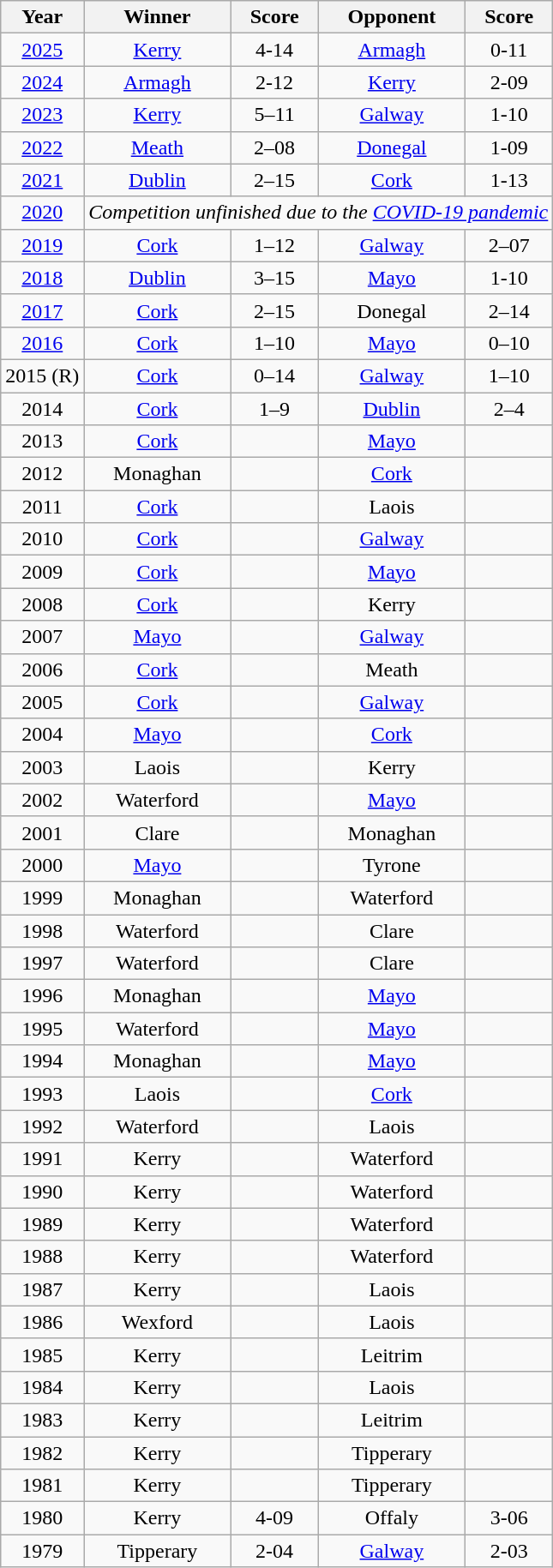<table class="wikitable" style="text-align:center;">
<tr>
<th>Year</th>
<th>Winner</th>
<th>Score</th>
<th>Opponent</th>
<th>Score</th>
</tr>
<tr>
<td><a href='#'>2025</a></td>
<td><a href='#'>Kerry</a></td>
<td>4-14</td>
<td><a href='#'>Armagh</a></td>
<td>0-11</td>
</tr>
<tr>
<td><a href='#'>2024</a></td>
<td><a href='#'>Armagh</a></td>
<td>2-12</td>
<td><a href='#'>Kerry</a></td>
<td>2-09</td>
</tr>
<tr>
<td><a href='#'>2023</a></td>
<td><a href='#'>Kerry</a></td>
<td>5–11</td>
<td><a href='#'>Galway</a></td>
<td>1-10</td>
</tr>
<tr>
<td><a href='#'>2022</a></td>
<td><a href='#'>Meath</a></td>
<td>2–08</td>
<td><a href='#'>Donegal</a></td>
<td>1-09</td>
</tr>
<tr>
<td><a href='#'>2021</a></td>
<td><a href='#'>Dublin</a></td>
<td>2–15</td>
<td><a href='#'>Cork</a></td>
<td>1-13</td>
</tr>
<tr>
<td><a href='#'>2020</a></td>
<td colspan="4"><em> Competition unfinished due to the <a href='#'>COVID-19 pandemic</a></em></td>
</tr>
<tr>
<td><a href='#'>2019</a></td>
<td><a href='#'>Cork</a></td>
<td>1–12</td>
<td><a href='#'>Galway</a></td>
<td>2–07</td>
</tr>
<tr>
<td><a href='#'>2018</a></td>
<td><a href='#'>Dublin</a></td>
<td>3–15</td>
<td><a href='#'>Mayo</a></td>
<td>1-10</td>
</tr>
<tr>
<td><a href='#'>2017</a></td>
<td><a href='#'>Cork</a></td>
<td>2–15</td>
<td>Donegal</td>
<td>2–14</td>
</tr>
<tr>
<td><a href='#'>2016</a></td>
<td><a href='#'>Cork</a></td>
<td>1–10</td>
<td><a href='#'>Mayo</a></td>
<td>0–10</td>
</tr>
<tr>
<td>2015 (R)</td>
<td><a href='#'>Cork</a></td>
<td>0–14</td>
<td><a href='#'>Galway</a></td>
<td>1–10</td>
</tr>
<tr>
<td>2014</td>
<td><a href='#'>Cork</a></td>
<td>1–9</td>
<td><a href='#'>Dublin</a></td>
<td>2–4</td>
</tr>
<tr>
<td>2013</td>
<td><a href='#'>Cork</a></td>
<td></td>
<td><a href='#'>Mayo</a></td>
<td></td>
</tr>
<tr>
<td>2012</td>
<td>Monaghan</td>
<td></td>
<td><a href='#'>Cork</a></td>
<td></td>
</tr>
<tr>
<td>2011</td>
<td><a href='#'>Cork</a></td>
<td></td>
<td>Laois</td>
<td></td>
</tr>
<tr>
<td>2010</td>
<td><a href='#'>Cork</a></td>
<td></td>
<td><a href='#'>Galway</a></td>
<td></td>
</tr>
<tr>
<td>2009</td>
<td><a href='#'>Cork</a></td>
<td></td>
<td><a href='#'>Mayo</a></td>
<td></td>
</tr>
<tr>
<td>2008</td>
<td><a href='#'>Cork</a></td>
<td></td>
<td>Kerry</td>
<td></td>
</tr>
<tr>
<td>2007</td>
<td><a href='#'>Mayo</a></td>
<td></td>
<td><a href='#'>Galway</a></td>
<td></td>
</tr>
<tr>
<td>2006</td>
<td><a href='#'>Cork</a></td>
<td></td>
<td>Meath</td>
<td></td>
</tr>
<tr>
<td>2005</td>
<td><a href='#'>Cork</a></td>
<td></td>
<td><a href='#'>Galway</a></td>
<td></td>
</tr>
<tr>
<td>2004</td>
<td><a href='#'>Mayo</a></td>
<td></td>
<td><a href='#'>Cork</a></td>
<td></td>
</tr>
<tr>
<td>2003</td>
<td>Laois</td>
<td></td>
<td>Kerry</td>
<td></td>
</tr>
<tr>
<td>2002</td>
<td>Waterford</td>
<td></td>
<td><a href='#'>Mayo</a></td>
<td></td>
</tr>
<tr>
<td>2001</td>
<td>Clare</td>
<td></td>
<td>Monaghan</td>
<td></td>
</tr>
<tr>
<td>2000</td>
<td><a href='#'>Mayo</a></td>
<td></td>
<td>Tyrone</td>
<td></td>
</tr>
<tr>
<td>1999</td>
<td>Monaghan</td>
<td></td>
<td>Waterford</td>
<td></td>
</tr>
<tr>
<td>1998</td>
<td>Waterford</td>
<td></td>
<td>Clare</td>
<td></td>
</tr>
<tr>
<td>1997</td>
<td>Waterford</td>
<td></td>
<td>Clare</td>
<td></td>
</tr>
<tr>
<td>1996</td>
<td>Monaghan</td>
<td></td>
<td><a href='#'>Mayo</a></td>
<td></td>
</tr>
<tr>
<td>1995</td>
<td>Waterford</td>
<td></td>
<td><a href='#'>Mayo</a></td>
<td></td>
</tr>
<tr>
<td>1994</td>
<td>Monaghan</td>
<td></td>
<td><a href='#'>Mayo</a></td>
<td></td>
</tr>
<tr>
<td>1993</td>
<td>Laois</td>
<td></td>
<td><a href='#'>Cork</a></td>
<td></td>
</tr>
<tr>
<td>1992</td>
<td>Waterford</td>
<td></td>
<td>Laois</td>
<td></td>
</tr>
<tr>
<td>1991</td>
<td>Kerry</td>
<td></td>
<td>Waterford</td>
<td></td>
</tr>
<tr>
<td>1990</td>
<td>Kerry</td>
<td></td>
<td>Waterford</td>
<td></td>
</tr>
<tr>
<td>1989</td>
<td>Kerry</td>
<td></td>
<td>Waterford</td>
<td></td>
</tr>
<tr>
<td>1988</td>
<td>Kerry</td>
<td></td>
<td>Waterford</td>
<td></td>
</tr>
<tr>
<td>1987</td>
<td>Kerry</td>
<td></td>
<td>Laois</td>
<td></td>
</tr>
<tr>
<td>1986</td>
<td>Wexford</td>
<td></td>
<td>Laois</td>
<td></td>
</tr>
<tr>
<td>1985</td>
<td>Kerry</td>
<td></td>
<td>Leitrim</td>
<td></td>
</tr>
<tr>
<td>1984</td>
<td>Kerry</td>
<td></td>
<td>Laois</td>
<td></td>
</tr>
<tr>
<td>1983</td>
<td>Kerry</td>
<td></td>
<td>Leitrim</td>
<td></td>
</tr>
<tr>
<td>1982</td>
<td>Kerry</td>
<td></td>
<td>Tipperary</td>
<td></td>
</tr>
<tr>
<td>1981</td>
<td>Kerry</td>
<td></td>
<td>Tipperary</td>
<td></td>
</tr>
<tr>
<td>1980</td>
<td>Kerry</td>
<td>4-09</td>
<td>Offaly</td>
<td>3-06</td>
</tr>
<tr>
<td>1979 </td>
<td>Tipperary</td>
<td>2-04</td>
<td><a href='#'>Galway</a></td>
<td>2-03</td>
</tr>
</table>
